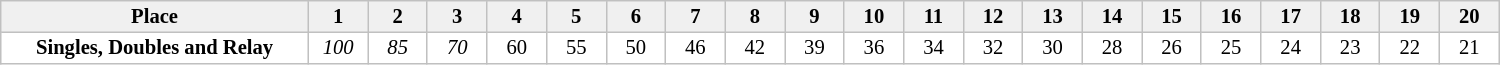<table border="1" cellpadding="2" cellspacing="0" style="border:1px solid #C0C0C0; border-collapse:collapse; font-size:86%; margin-top:1em; text-align:center" width="1000">
<tr bgcolor="#F0F0F0">
<td width=150><strong>Place</strong></td>
<td width=25><strong>1</strong></td>
<td width="25"><strong>2</strong></td>
<td width="25"><strong>3</strong></td>
<td width="25"><strong>4</strong></td>
<td width="25"><strong>5</strong></td>
<td width="25"><strong>6</strong></td>
<td width="25"><strong>7</strong></td>
<td width="25"><strong>8</strong></td>
<td width="25"><strong>9</strong></td>
<td width="25"><strong>10</strong></td>
<td width="25"><strong>11</strong></td>
<td width="25"><strong>12</strong></td>
<td width="25"><strong>13</strong></td>
<td width="25"><strong>14</strong></td>
<td width="25"><strong>15</strong></td>
<td width="25"><strong>16</strong></td>
<td width="25"><strong>17</strong></td>
<td width="25"><strong>18</strong></td>
<td width="25"><strong>19</strong></td>
<td width="25"><strong>20</strong></td>
</tr>
<tr>
<td><strong>Singles, Doubles and Relay</strong></td>
<td rowspan="2"><em>100</em></td>
<td rowspan="2"><em>85</em></td>
<td rowspan="2"><em>70</em></td>
<td rowspan="2">60</td>
<td rowspan="2">55</td>
<td rowspan="2">50</td>
<td rowspan="2">46</td>
<td rowspan="2">42</td>
<td rowspan="2">39</td>
<td rowspan="2">36</td>
<td rowspan="2">34</td>
<td rowspan="2">32</td>
<td rowspan="2">30</td>
<td rowspan="2">28</td>
<td rowspan="2">26</td>
<td rowspan="2">25</td>
<td rowspan="2">24</td>
<td rowspan="2">23</td>
<td rowspan="2">22</td>
<td rowspan="2">21</td>
</tr>
</table>
